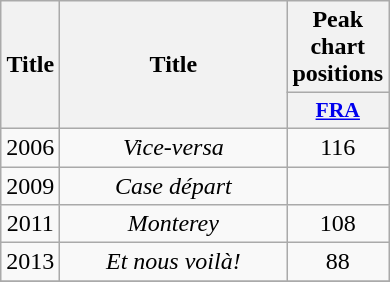<table class="wikitable plainrowheaders" style="text-align:center;">
<tr>
<th scope="col" rowspan="2" style="width:2em;">Title</th>
<th scope="col" rowspan="2" style="width:9em;">Title</th>
<th scope="col" colspan="1">Peak chart positions</th>
</tr>
<tr>
<th scope="col" style="width:3em;font-size:90%;"><a href='#'>FRA</a><br></th>
</tr>
<tr>
<td>2006</td>
<td><em>Vice-versa</em></td>
<td>116</td>
</tr>
<tr>
<td>2009</td>
<td><em>Case départ</em></td>
<td></td>
</tr>
<tr>
<td>2011</td>
<td><em>Monterey</em></td>
<td>108</td>
</tr>
<tr>
<td>2013</td>
<td><em>Et nous voilà!</em></td>
<td>88</td>
</tr>
<tr>
</tr>
</table>
